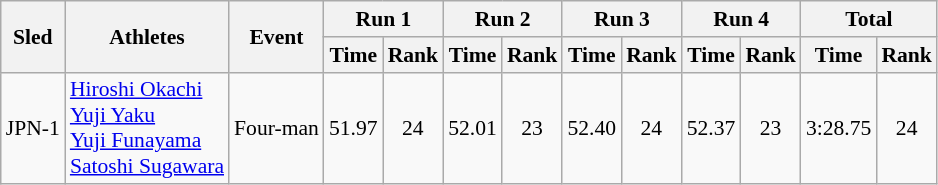<table class="wikitable"  border="1" style="font-size:90%">
<tr>
<th rowspan="2">Sled</th>
<th rowspan="2">Athletes</th>
<th rowspan="2">Event</th>
<th colspan="2">Run 1</th>
<th colspan="2">Run 2</th>
<th colspan="2">Run 3</th>
<th colspan="2">Run 4</th>
<th colspan="2">Total</th>
</tr>
<tr>
<th>Time</th>
<th>Rank</th>
<th>Time</th>
<th>Rank</th>
<th>Time</th>
<th>Rank</th>
<th>Time</th>
<th>Rank</th>
<th>Time</th>
<th>Rank</th>
</tr>
<tr>
<td align="center">JPN-1</td>
<td><a href='#'>Hiroshi Okachi</a><br><a href='#'>Yuji Yaku</a><br><a href='#'>Yuji Funayama</a><br><a href='#'>Satoshi Sugawara</a></td>
<td>Four-man</td>
<td align="center">51.97</td>
<td align="center">24</td>
<td align="center">52.01</td>
<td align="center">23</td>
<td align="center">52.40</td>
<td align="center">24</td>
<td align="center">52.37</td>
<td align="center">23</td>
<td align="center">3:28.75</td>
<td align="center">24</td>
</tr>
</table>
